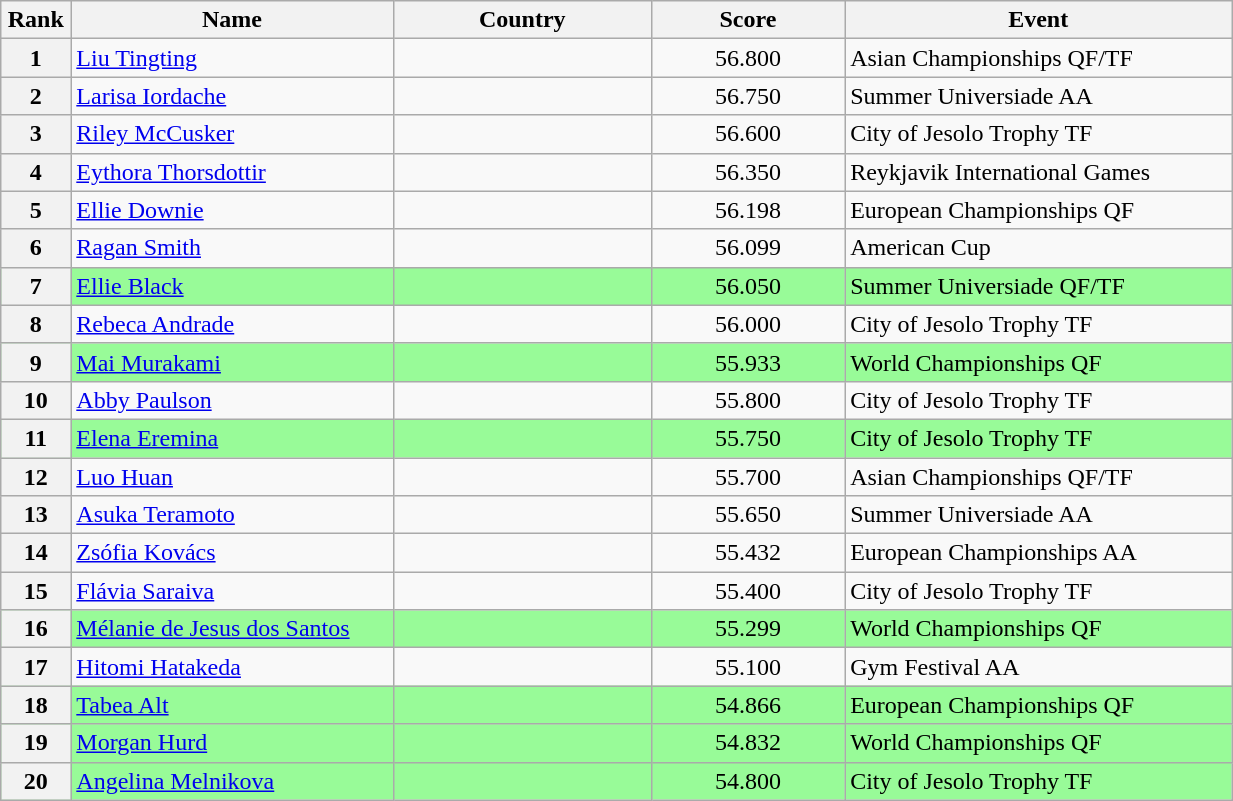<table class="wikitable sortable" style="width:65%;">
<tr>
<th style="text-align:center; width:5%;">Rank</th>
<th style="text-align:center; width:25%;">Name</th>
<th style="text-align:center; width:20%;">Country</th>
<th style="text-align:center; width:15%;">Score</th>
<th style="text-align:center; width:30%;">Event</th>
</tr>
<tr>
<th>1</th>
<td><a href='#'>Liu Tingting</a></td>
<td></td>
<td align="center">56.800</td>
<td>Asian Championships QF/TF</td>
</tr>
<tr>
<th>2</th>
<td><a href='#'>Larisa Iordache</a></td>
<td></td>
<td align="center">56.750</td>
<td>Summer Universiade AA</td>
</tr>
<tr>
<th>3</th>
<td><a href='#'>Riley McCusker</a></td>
<td></td>
<td align="center">56.600</td>
<td>City of Jesolo Trophy TF</td>
</tr>
<tr>
<th>4</th>
<td><a href='#'>Eythora Thorsdottir</a></td>
<td></td>
<td align="center">56.350</td>
<td>Reykjavik International Games</td>
</tr>
<tr>
<th>5</th>
<td><a href='#'>Ellie Downie</a></td>
<td></td>
<td align="center">56.198</td>
<td>European Championships QF</td>
</tr>
<tr>
<th>6</th>
<td><a href='#'>Ragan Smith</a></td>
<td></td>
<td align="center">56.099</td>
<td>American Cup</td>
</tr>
<tr style="background:#98fb98;">
<th>7</th>
<td><a href='#'>Ellie Black</a></td>
<td></td>
<td align="center">56.050</td>
<td>Summer Universiade QF/TF</td>
</tr>
<tr>
<th>8</th>
<td><a href='#'>Rebeca Andrade</a></td>
<td></td>
<td align="center">56.000</td>
<td>City of Jesolo Trophy TF</td>
</tr>
<tr style="background:#98fb98;">
<th>9</th>
<td><a href='#'>Mai Murakami</a></td>
<td></td>
<td align="center">55.933</td>
<td>World Championships QF</td>
</tr>
<tr>
<th>10</th>
<td><a href='#'>Abby Paulson</a></td>
<td></td>
<td align="center">55.800</td>
<td>City of Jesolo Trophy TF</td>
</tr>
<tr style="background:#98fb98;">
<th>11</th>
<td><a href='#'>Elena Eremina</a></td>
<td></td>
<td align="center">55.750</td>
<td>City of Jesolo Trophy TF</td>
</tr>
<tr>
<th>12</th>
<td><a href='#'>Luo Huan</a></td>
<td></td>
<td align="center">55.700</td>
<td>Asian Championships QF/TF</td>
</tr>
<tr>
<th>13</th>
<td><a href='#'>Asuka Teramoto</a></td>
<td></td>
<td align="center">55.650</td>
<td>Summer Universiade AA</td>
</tr>
<tr>
<th>14</th>
<td><a href='#'>Zsófia Kovács</a></td>
<td></td>
<td align="center">55.432</td>
<td>European Championships AA</td>
</tr>
<tr>
<th>15</th>
<td><a href='#'>Flávia Saraiva</a></td>
<td></td>
<td align="center">55.400</td>
<td>City of Jesolo Trophy TF</td>
</tr>
<tr style="background:#98fb98;">
<th>16</th>
<td><a href='#'>Mélanie de Jesus dos Santos</a></td>
<td></td>
<td align="center">55.299</td>
<td>World Championships QF</td>
</tr>
<tr>
<th>17</th>
<td><a href='#'>Hitomi Hatakeda</a></td>
<td></td>
<td align="center">55.100</td>
<td>Gym Festival AA</td>
</tr>
<tr style="background:#98fb98;">
<th>18</th>
<td><a href='#'>Tabea Alt</a></td>
<td></td>
<td align="center">54.866</td>
<td>European Championships QF</td>
</tr>
<tr style="background:#98fb98;">
<th>19</th>
<td><a href='#'>Morgan Hurd</a></td>
<td></td>
<td align=center>54.832</td>
<td>World Championships QF</td>
</tr>
<tr style="background:#98fb98;">
<th>20</th>
<td><a href='#'>Angelina Melnikova</a></td>
<td></td>
<td align="center">54.800</td>
<td>City of Jesolo Trophy TF</td>
</tr>
</table>
